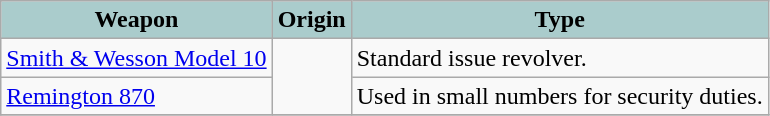<table class="wikitable">
<tr>
<th style="text-align:center; background:#acc;">Weapon</th>
<th style="text-align: center; background:#acc;">Origin</th>
<th style="text-align:l center; background:#acc;">Type</th>
</tr>
<tr>
<td><a href='#'>Smith & Wesson Model 10</a></td>
<td rowspan="2"></td>
<td>Standard issue revolver.</td>
</tr>
<tr>
<td><a href='#'>Remington 870</a></td>
<td>Used in small numbers for security duties.</td>
</tr>
<tr>
</tr>
</table>
